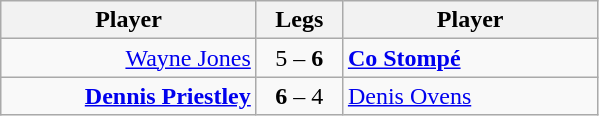<table class=wikitable style="text-align:center">
<tr>
<th width=163>Player</th>
<th width=50>Legs</th>
<th width=163>Player</th>
</tr>
<tr align=left>
<td align=right><a href='#'>Wayne Jones</a> </td>
<td align=center>5 – <strong>6</strong></td>
<td> <strong><a href='#'>Co Stompé</a></strong></td>
</tr>
<tr align=left>
<td align=right><strong><a href='#'>Dennis Priestley</a></strong> </td>
<td align=center><strong>6</strong> – 4</td>
<td> <a href='#'>Denis Ovens</a></td>
</tr>
</table>
